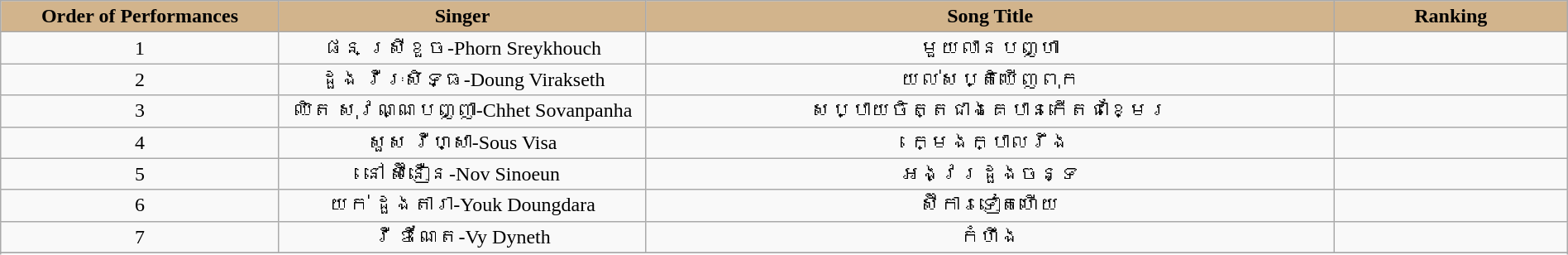<table class="wikitable sortable mw-collapsible" width="100%" style="text-align:center">
<tr align=center style="background:tan">
<td style="width:5%"><strong>Order of Performances</strong></td>
<td style="width:8%"><strong>Singer</strong></td>
<td style="width:15%"><strong>Song Title</strong></td>
<td style="width:5%"><strong>Ranking</strong></td>
</tr>
<tr>
<td>1</td>
<td>ផន ស្រីខួច-Phorn Sreykhouch</td>
<td>មួយលានបញ្ហា</td>
<td></td>
</tr>
<tr align="center">
<td>2</td>
<td>ដួង វីរៈសិទ្ធ-Doung Virakseth</td>
<td>យល់សប្តិឃើញពុក</td>
<td></td>
</tr>
<tr align="center">
<td>3</td>
<td>ឈិត សុវណ្ណបញ្ញា-Chhet Sovanpanha</td>
<td>សប្បាយចិត្តជាងគេបានកើតជាខ្មែរ</td>
<td></td>
</tr>
<tr align="center">
<td>4</td>
<td>សួស វីហ្សា-Sous Visa</td>
<td>ក្មេងក្បាលរឹង</td>
<td></td>
</tr>
<tr align="center">
<td>5</td>
<td>នៅ ស៊ីនឿន-Nov Sinoeun</td>
<td>អង្វរដួងចន្ទ</td>
<td></td>
</tr>
<tr align="center">
<td>6</td>
<td>យក់ ដួងតារា-Youk Doungdara</td>
<td>ស៊ីការទៀតហើយ</td>
<td></td>
</tr>
<tr align="center">
<td>7</td>
<td>វី ឌីណែត-Vy Dyneth</td>
<td>កំហឹង</td>
<td></td>
</tr>
<tr align="center">
</tr>
<tr>
</tr>
</table>
